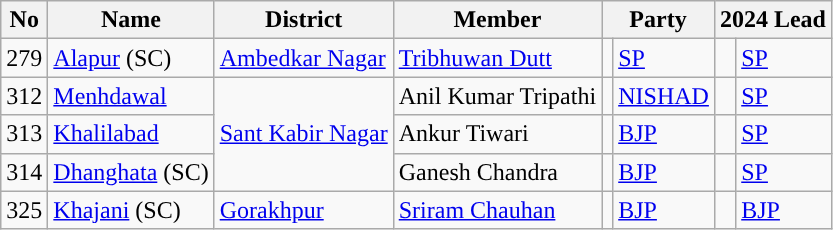<table class="wikitable">
<tr>
<th>No</th>
<th>Name</th>
<th>District</th>
<th>Member</th>
<th colspan="2">Party</th>
<th colspan="2">2024 Lead</th>
</tr>
<tr>
<td>279</td>
<td><a href='#'>Alapur</a> (SC)</td>
<td><a href='#'>Ambedkar Nagar</a></td>
<td><a href='#'>Tribhuwan Dutt</a></td>
<td style="background-color: "></td>
<td><a href='#'>SP</a></td>
<td style="background-color: "></td>
<td><a href='#'>SP</a></td>
</tr>
<tr>
<td>312</td>
<td><a href='#'>Menhdawal</a></td>
<td rowspan="3"><a href='#'>Sant Kabir Nagar</a></td>
<td>Anil Kumar Tripathi</td>
<td style="background-color: "></td>
<td><a href='#'>NISHAD</a></td>
<td style="background-color: "></td>
<td><a href='#'>SP</a></td>
</tr>
<tr>
<td>313</td>
<td><a href='#'>Khalilabad</a></td>
<td>Ankur Tiwari</td>
<td style="background-color: "></td>
<td><a href='#'>BJP</a></td>
<td style="background-color: "></td>
<td><a href='#'>SP</a></td>
</tr>
<tr>
<td>314</td>
<td><a href='#'>Dhanghata</a> (SC)</td>
<td>Ganesh Chandra</td>
<td style="background-color: "></td>
<td><a href='#'>BJP</a></td>
<td style="background-color: "></td>
<td><a href='#'>SP</a></td>
</tr>
<tr>
<td>325</td>
<td><a href='#'>Khajani</a> (SC)</td>
<td><a href='#'>Gorakhpur</a></td>
<td><a href='#'>Sriram Chauhan</a></td>
<td style="background-color: "></td>
<td><a href='#'>BJP</a></td>
<td style="background-color: "></td>
<td><a href='#'>BJP</a></td>
</tr>
</table>
